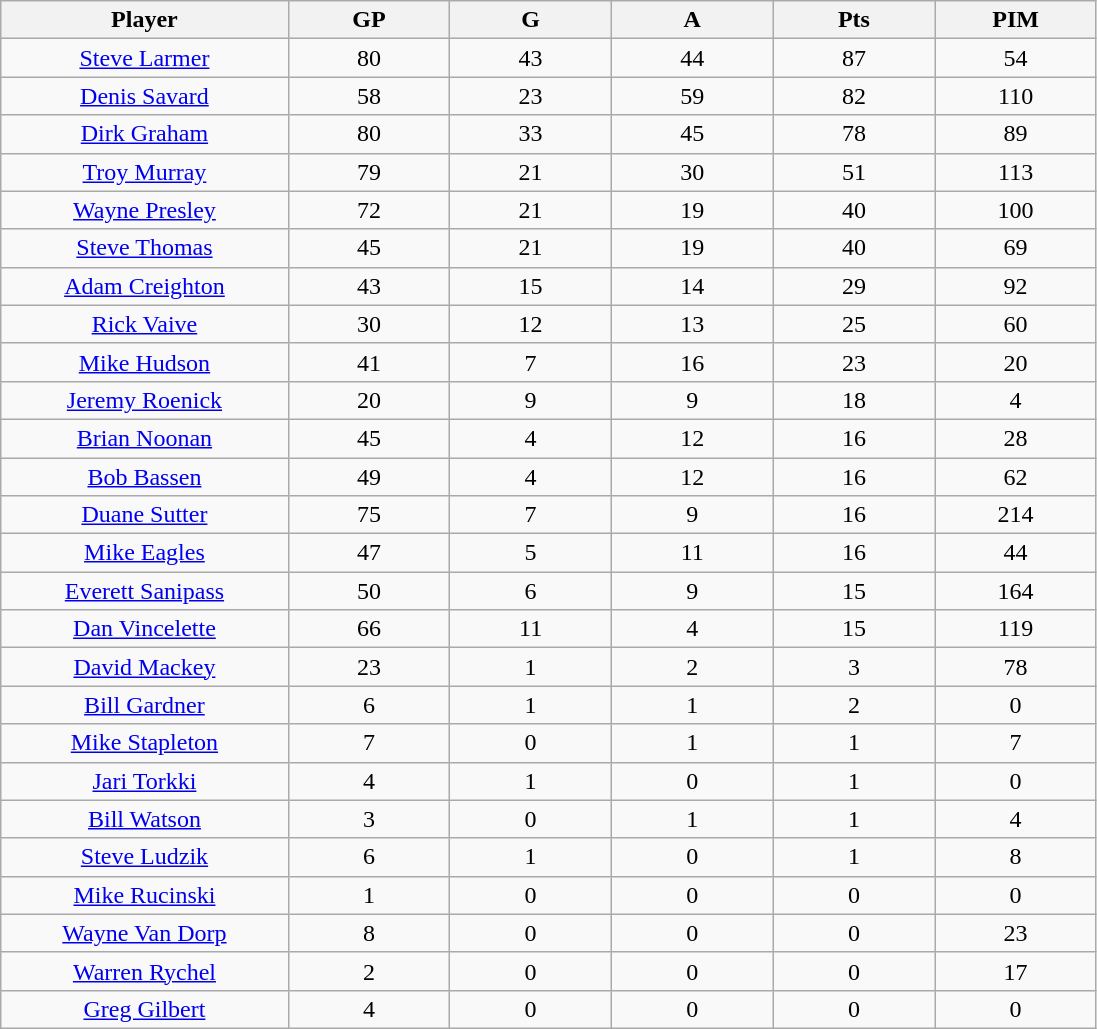<table class="wikitable sortable">
<tr>
<th bgcolor="#DDDDFF" width="16%">Player</th>
<th bgcolor="#DDDDFF" width="9%">GP</th>
<th bgcolor="#DDDDFF" width="9%">G</th>
<th bgcolor="#DDDDFF" width="9%">A</th>
<th bgcolor="#DDDDFF" width="9%">Pts</th>
<th bgcolor="#DDDDFF" width="9%">PIM</th>
</tr>
<tr align="center">
<td><a href='#'>Steve Larmer</a></td>
<td>80</td>
<td>43</td>
<td>44</td>
<td>87</td>
<td>54</td>
</tr>
<tr align="center">
<td><a href='#'>Denis Savard</a></td>
<td>58</td>
<td>23</td>
<td>59</td>
<td>82</td>
<td>110</td>
</tr>
<tr align="center">
<td><a href='#'>Dirk Graham</a></td>
<td>80</td>
<td>33</td>
<td>45</td>
<td>78</td>
<td>89</td>
</tr>
<tr align="center">
<td><a href='#'>Troy Murray</a></td>
<td>79</td>
<td>21</td>
<td>30</td>
<td>51</td>
<td>113</td>
</tr>
<tr align="center">
<td><a href='#'>Wayne Presley</a></td>
<td>72</td>
<td>21</td>
<td>19</td>
<td>40</td>
<td>100</td>
</tr>
<tr align="center">
<td><a href='#'>Steve Thomas</a></td>
<td>45</td>
<td>21</td>
<td>19</td>
<td>40</td>
<td>69</td>
</tr>
<tr align="center">
<td><a href='#'>Adam Creighton</a></td>
<td>43</td>
<td>15</td>
<td>14</td>
<td>29</td>
<td>92</td>
</tr>
<tr align="center">
<td><a href='#'>Rick Vaive</a></td>
<td>30</td>
<td>12</td>
<td>13</td>
<td>25</td>
<td>60</td>
</tr>
<tr align="center">
<td><a href='#'>Mike Hudson</a></td>
<td>41</td>
<td>7</td>
<td>16</td>
<td>23</td>
<td>20</td>
</tr>
<tr align="center">
<td><a href='#'>Jeremy Roenick</a></td>
<td>20</td>
<td>9</td>
<td>9</td>
<td>18</td>
<td>4</td>
</tr>
<tr align="center">
<td><a href='#'>Brian Noonan</a></td>
<td>45</td>
<td>4</td>
<td>12</td>
<td>16</td>
<td>28</td>
</tr>
<tr align="center">
<td><a href='#'>Bob Bassen</a></td>
<td>49</td>
<td>4</td>
<td>12</td>
<td>16</td>
<td>62</td>
</tr>
<tr align="center">
<td><a href='#'>Duane Sutter</a></td>
<td>75</td>
<td>7</td>
<td>9</td>
<td>16</td>
<td>214</td>
</tr>
<tr align="center">
<td><a href='#'>Mike Eagles</a></td>
<td>47</td>
<td>5</td>
<td>11</td>
<td>16</td>
<td>44</td>
</tr>
<tr align="center">
<td><a href='#'>Everett Sanipass</a></td>
<td>50</td>
<td>6</td>
<td>9</td>
<td>15</td>
<td>164</td>
</tr>
<tr align="center">
<td><a href='#'>Dan Vincelette</a></td>
<td>66</td>
<td>11</td>
<td>4</td>
<td>15</td>
<td>119</td>
</tr>
<tr align="center">
<td><a href='#'>David Mackey</a></td>
<td>23</td>
<td>1</td>
<td>2</td>
<td>3</td>
<td>78</td>
</tr>
<tr align="center">
<td><a href='#'>Bill Gardner</a></td>
<td>6</td>
<td>1</td>
<td>1</td>
<td>2</td>
<td>0</td>
</tr>
<tr align="center">
<td><a href='#'>Mike Stapleton</a></td>
<td>7</td>
<td>0</td>
<td>1</td>
<td>1</td>
<td>7</td>
</tr>
<tr align="center">
<td><a href='#'>Jari Torkki</a></td>
<td>4</td>
<td>1</td>
<td>0</td>
<td>1</td>
<td>0</td>
</tr>
<tr align="center">
<td><a href='#'>Bill Watson</a></td>
<td>3</td>
<td>0</td>
<td>1</td>
<td>1</td>
<td>4</td>
</tr>
<tr align="center">
<td><a href='#'>Steve Ludzik</a></td>
<td>6</td>
<td>1</td>
<td>0</td>
<td>1</td>
<td>8</td>
</tr>
<tr align="center">
<td><a href='#'>Mike Rucinski</a></td>
<td>1</td>
<td>0</td>
<td>0</td>
<td>0</td>
<td>0</td>
</tr>
<tr align="center">
<td><a href='#'>Wayne Van Dorp</a></td>
<td>8</td>
<td>0</td>
<td>0</td>
<td>0</td>
<td>23</td>
</tr>
<tr align="center">
<td><a href='#'>Warren Rychel</a></td>
<td>2</td>
<td>0</td>
<td>0</td>
<td>0</td>
<td>17</td>
</tr>
<tr align="center">
<td><a href='#'>Greg Gilbert</a></td>
<td>4</td>
<td>0</td>
<td>0</td>
<td>0</td>
<td>0</td>
</tr>
</table>
